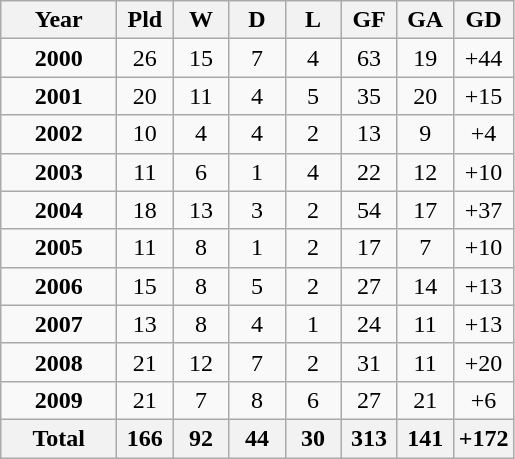<table class="wikitable" style="text-align: center;">
<tr>
<th width=70>Year</th>
<th width=30>Pld</th>
<th width=30>W</th>
<th width=30>D</th>
<th width=30>L</th>
<th width=30>GF</th>
<th width=30>GA</th>
<th width=30>GD</th>
</tr>
<tr>
<td><strong>2000</strong></td>
<td>26</td>
<td>15</td>
<td>7</td>
<td>4</td>
<td>63</td>
<td>19</td>
<td>+44</td>
</tr>
<tr>
<td><strong>2001</strong></td>
<td>20</td>
<td>11</td>
<td>4</td>
<td>5</td>
<td>35</td>
<td>20</td>
<td>+15</td>
</tr>
<tr>
<td><strong>2002</strong></td>
<td>10</td>
<td>4</td>
<td>4</td>
<td>2</td>
<td>13</td>
<td>9</td>
<td>+4</td>
</tr>
<tr>
<td><strong>2003</strong></td>
<td>11</td>
<td>6</td>
<td>1</td>
<td>4</td>
<td>22</td>
<td>12</td>
<td>+10</td>
</tr>
<tr>
<td><strong>2004</strong></td>
<td>18</td>
<td>13</td>
<td>3</td>
<td>2</td>
<td>54</td>
<td>17</td>
<td>+37</td>
</tr>
<tr>
<td><strong>2005</strong></td>
<td>11</td>
<td>8</td>
<td>1</td>
<td>2</td>
<td>17</td>
<td>7</td>
<td>+10</td>
</tr>
<tr>
<td><strong>2006</strong></td>
<td>15</td>
<td>8</td>
<td>5</td>
<td>2</td>
<td>27</td>
<td>14</td>
<td>+13</td>
</tr>
<tr>
<td><strong>2007</strong></td>
<td>13</td>
<td>8</td>
<td>4</td>
<td>1</td>
<td>24</td>
<td>11</td>
<td>+13</td>
</tr>
<tr>
<td><strong>2008</strong></td>
<td>21</td>
<td>12</td>
<td>7</td>
<td>2</td>
<td>31</td>
<td>11</td>
<td>+20</td>
</tr>
<tr>
<td><strong>2009</strong></td>
<td>21</td>
<td>7</td>
<td>8</td>
<td>6</td>
<td>27</td>
<td>21</td>
<td>+6</td>
</tr>
<tr>
<th>Total</th>
<th>166</th>
<th>92</th>
<th>44</th>
<th>30</th>
<th>313</th>
<th>141</th>
<th>+172</th>
</tr>
</table>
